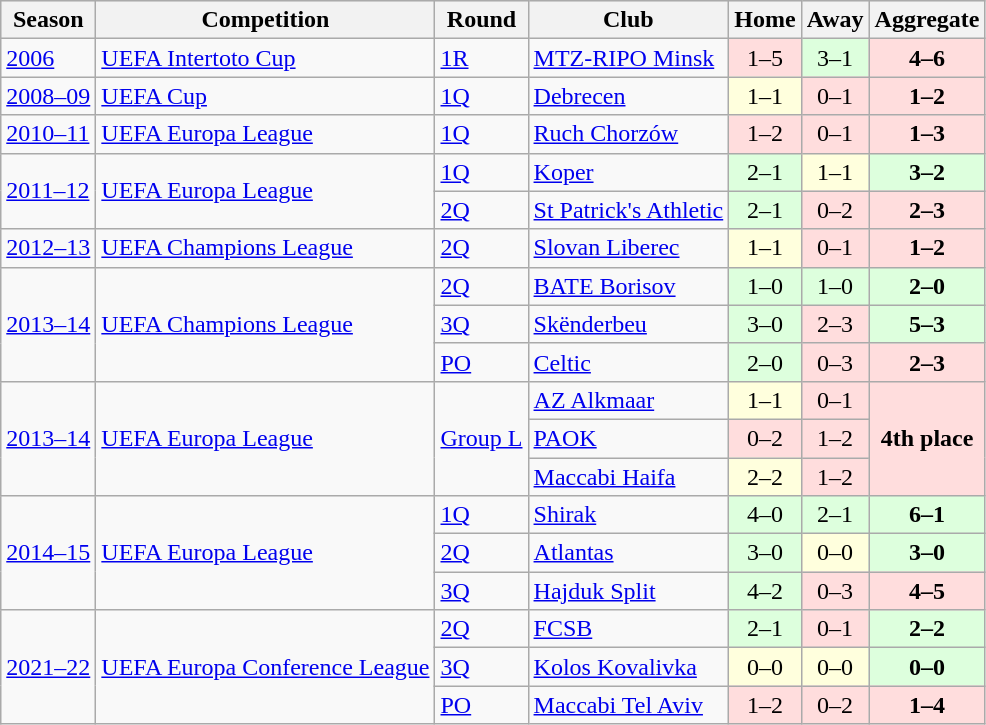<table class="wikitable plainrowheaders">
<tr bgcolor="#e4e4e4">
<th style="border-bottom:1px solid #AAAAAA">Season</th>
<th style="border-bottom:1px solid #AAAAAA">Competition</th>
<th style="border-bottom:1px solid #AAAAAA">Round</th>
<th style="border-bottom:1px solid #AAAAAA">Club</th>
<th style="border-bottom:1px solid #AAAAAA" align="center">Home</th>
<th style="border-bottom:1px solid #AAAAAA" align="center">Away</th>
<th style="border-bottom:1px solid #AAAAAA" align="center">Aggregate</th>
</tr>
<tr>
<td><a href='#'>2006</a></td>
<td><a href='#'>UEFA Intertoto Cup</a></td>
<td><a href='#'>1R</a></td>
<td> <a href='#'>MTZ-RIPO Minsk</a></td>
<td bgcolor="#ffdddd" style="text-align: center;">1–5</td>
<td bgcolor="#ddffdd" style="text-align: center;">3–1</td>
<td bgcolor="#ffdddd" style="text-align: center;"><strong>4–6</strong></td>
</tr>
<tr>
<td><a href='#'>2008–09</a></td>
<td><a href='#'>UEFA Cup</a></td>
<td><a href='#'>1Q</a></td>
<td> <a href='#'>Debrecen</a></td>
<td bgcolor="#ffffdd" style="text-align: center;">1–1</td>
<td bgcolor="#ffdddd" style="text-align: center;">0–1</td>
<td bgcolor="#ffdddd" style="text-align: center;"><strong>1–2</strong></td>
</tr>
<tr>
<td><a href='#'>2010–11</a></td>
<td><a href='#'>UEFA Europa League</a></td>
<td><a href='#'>1Q</a></td>
<td> <a href='#'>Ruch Chorzów</a></td>
<td bgcolor="#ffdddd" style="text-align: center;">1–2</td>
<td bgcolor="#ffdddd" style="text-align: center;">0–1</td>
<td bgcolor="#ffdddd" style="text-align: center;"><strong>1–3</strong></td>
</tr>
<tr>
<td rowspan="2"><a href='#'>2011–12</a></td>
<td rowspan="2"><a href='#'>UEFA Europa League</a></td>
<td><a href='#'>1Q</a></td>
<td> <a href='#'>Koper</a></td>
<td bgcolor="#ddffdd" align="center">2–1</td>
<td bgcolor="#ffffdd" align="center">1–1</td>
<td bgcolor="#ddffdd" align="center"><strong>3–2</strong></td>
</tr>
<tr>
<td><a href='#'>2Q</a></td>
<td> <a href='#'>St Patrick's Athletic</a></td>
<td bgcolor="#ddffdd" style="text-align: center;">2–1</td>
<td bgcolor="#ffdddd" style="text-align: center;">0–2</td>
<td bgcolor="#ffdddd" style="text-align: center;"><strong>2–3</strong></td>
</tr>
<tr>
<td><a href='#'>2012–13</a></td>
<td><a href='#'>UEFA Champions League</a></td>
<td><a href='#'>2Q</a></td>
<td> <a href='#'>Slovan Liberec</a></td>
<td bgcolor="#ffffdd" style="text-align: center;" align="center">1–1 </td>
<td bgcolor="#ffdddd" style="text-align: center;" align="center">0–1</td>
<td bgcolor="#ffdddd" style="text-align: center;" align="center"><strong>1–2</strong></td>
</tr>
<tr>
<td rowspan="3"><a href='#'>2013–14</a></td>
<td rowspan="3"><a href='#'>UEFA Champions League</a></td>
<td><a href='#'>2Q</a></td>
<td>  <a href='#'>BATE Borisov</a></td>
<td bgcolor="#ddffdd" align="center">1–0</td>
<td bgcolor="#ddffdd" align="center">1–0</td>
<td bgcolor="#ddffdd" align="center"><strong>2–0</strong></td>
</tr>
<tr>
<td><a href='#'>3Q</a></td>
<td> <a href='#'>Skënderbeu</a></td>
<td bgcolor="#ddffdd" align="center">3–0</td>
<td bgcolor="#ffdddd" align="center">2–3</td>
<td bgcolor="#ddffdd" align="center"><strong>5–3</strong></td>
</tr>
<tr>
<td><a href='#'>PO</a></td>
<td> <a href='#'>Celtic</a></td>
<td bgcolor="#ddffdd" style="text-align: center;">2–0</td>
<td bgcolor="#ffdddd" style="text-align: center;">0–3</td>
<td bgcolor="#ffdddd" style="text-align: center;"><strong>2–3</strong></td>
</tr>
<tr>
<td rowspan="3"><a href='#'>2013–14</a></td>
<td rowspan="3"><a href='#'>UEFA Europa League</a></td>
<td rowspan="3"><a href='#'>Group L</a></td>
<td> <a href='#'>AZ Alkmaar</a></td>
<td bgcolor="#ffffdd" style="text-align: center;">1–1</td>
<td bgcolor="#ffdddd" style="text-align: center;">0–1</td>
<td bgcolor="#ffdddd" rowspan="3" align="center"><strong>4th place</strong></td>
</tr>
<tr>
<td> <a href='#'>PAOK</a></td>
<td bgcolor="#ffdddd" style="text-align: center;">0–2</td>
<td bgcolor="#ffdddd" style="text-align: center;">1–2</td>
</tr>
<tr>
<td> <a href='#'>Maccabi Haifa</a></td>
<td bgcolor="#ffffdd" style="text-align: center;">2–2</td>
<td bgcolor="#ffdddd" style="text-align: center;">1–2</td>
</tr>
<tr>
<td rowspan="3"><a href='#'>2014–15</a></td>
<td rowspan="3"><a href='#'>UEFA Europa League</a></td>
<td><a href='#'>1Q</a></td>
<td> <a href='#'>Shirak</a></td>
<td bgcolor="#ddffdd" align="center">4–0</td>
<td bgcolor="#ddffdd" align="center">2–1</td>
<td bgcolor="#ddffdd" align="center"><strong>6–1</strong></td>
</tr>
<tr>
<td><a href='#'>2Q</a></td>
<td> <a href='#'>Atlantas</a></td>
<td bgcolor="#ddffdd" align="center">3–0</td>
<td bgcolor="#ffffdd" align="center">0–0</td>
<td bgcolor="#ddffdd" align="center"><strong>3–0</strong></td>
</tr>
<tr>
<td><a href='#'>3Q</a></td>
<td> <a href='#'>Hajduk Split</a></td>
<td bgcolor="#ddffdd" style="text-align: center;">4–2</td>
<td bgcolor="#ffdddd" style="text-align: center;">0–3</td>
<td bgcolor="#ffdddd" style="text-align: center;"><strong>4–5</strong></td>
</tr>
<tr>
<td rowspan="3"><a href='#'>2021–22</a></td>
<td rowspan="3"><a href='#'>UEFA Europa Conference League</a></td>
<td><a href='#'>2Q</a></td>
<td> <a href='#'>FCSB</a></td>
<td bgcolor="#ddffdd" style="text-align: center;">2–1 </td>
<td bgcolor="#ffdddd" style="text-align: center;">0–1</td>
<td bgcolor="#ddffdd" style="text-align: center;"><strong>2–2 </strong></td>
</tr>
<tr>
<td><a href='#'>3Q</a></td>
<td> <a href='#'>Kolos Kovalivka</a></td>
<td bgcolor="#ffffdd" align="center">0–0 </td>
<td bgcolor="#ffffdd" align="center">0–0</td>
<td bgcolor="#ddffdd" style="text-align: center;"><strong>0–0 </strong></td>
</tr>
<tr>
<td><a href='#'>PO</a></td>
<td> <a href='#'>Maccabi Tel Aviv</a></td>
<td bgcolor="#ffdddd" style="text-align: center;">1–2</td>
<td bgcolor="#ffdddd" style="text-align: center;">0–2</td>
<td bgcolor="#ffdddd" style="text-align: center;"><strong>1–4</strong></td>
</tr>
</table>
